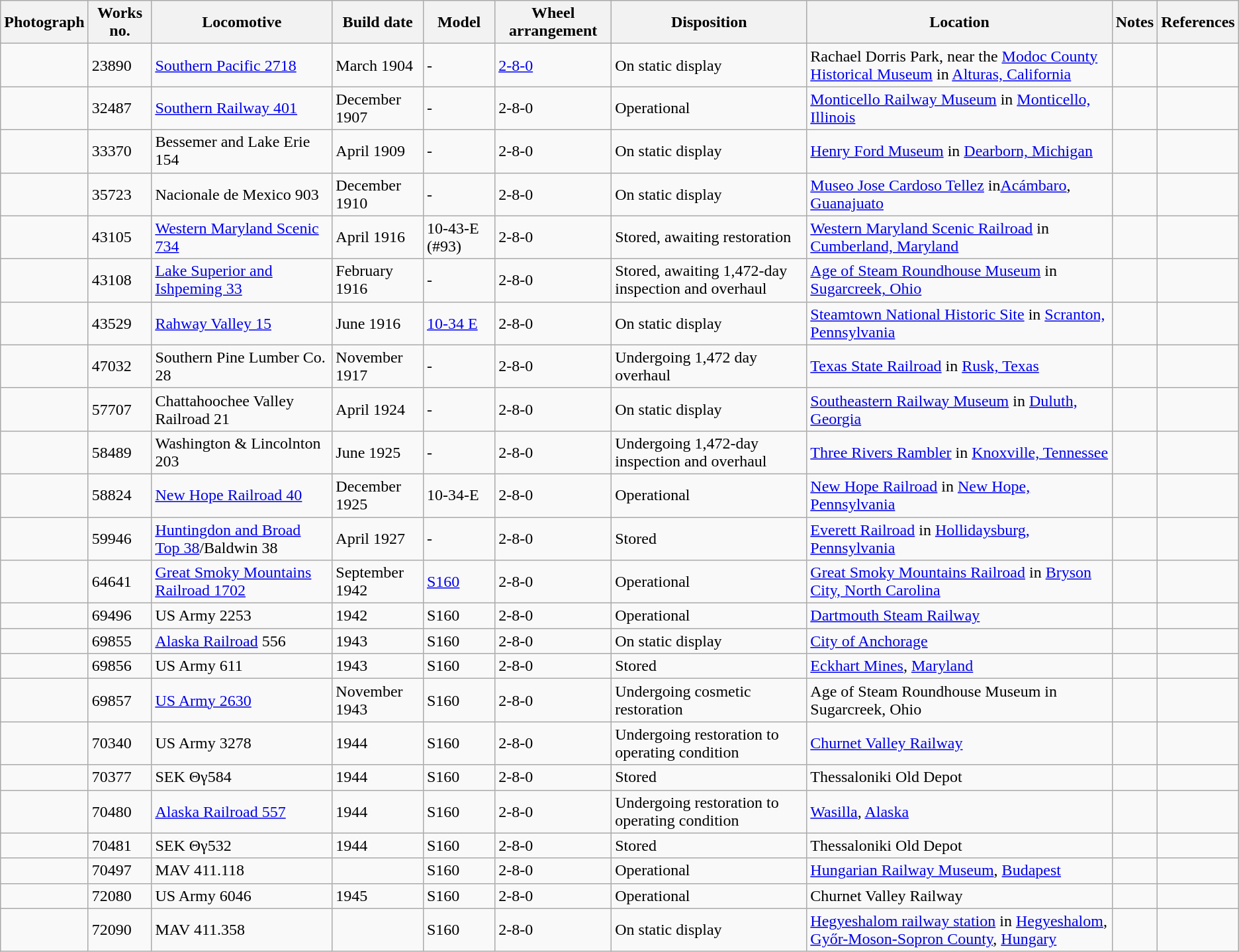<table class="wikitable">
<tr>
<th>Photograph</th>
<th>Works no.</th>
<th>Locomotive</th>
<th>Build date</th>
<th>Model</th>
<th>Wheel arrangement</th>
<th>Disposition</th>
<th>Location</th>
<th>Notes</th>
<th>References</th>
</tr>
<tr>
<td></td>
<td>23890</td>
<td><a href='#'>Southern Pacific 2718</a></td>
<td>March 1904</td>
<td>-</td>
<td><a href='#'>2-8-0</a></td>
<td>On static display</td>
<td>Rachael Dorris Park, near the <a href='#'>Modoc County Historical Museum</a> in <a href='#'>Alturas, California</a></td>
<td></td>
<td></td>
</tr>
<tr>
<td></td>
<td>32487</td>
<td><a href='#'>Southern Railway 401</a></td>
<td>December 1907</td>
<td>-</td>
<td>2-8-0</td>
<td>Operational</td>
<td><a href='#'>Monticello Railway Museum</a> in <a href='#'>Monticello, Illinois</a></td>
<td></td>
<td></td>
</tr>
<tr>
<td></td>
<td>33370</td>
<td>Bessemer and Lake Erie 154</td>
<td>April 1909</td>
<td>-</td>
<td>2-8-0</td>
<td>On static display</td>
<td><a href='#'>Henry Ford Museum</a> in <a href='#'>Dearborn, Michigan</a></td>
<td></td>
<td></td>
</tr>
<tr>
<td></td>
<td>35723</td>
<td>Nacionale de Mexico 903</td>
<td>December 1910</td>
<td>-</td>
<td>2-8-0</td>
<td>On static display</td>
<td><a href='#'>Museo Jose Cardoso Tellez</a> in<a href='#'>Acámbaro</a>, <a href='#'>Guanajuato</a></td>
<td></td>
<td></td>
</tr>
<tr>
<td></td>
<td>43105</td>
<td><a href='#'>Western Maryland Scenic 734</a></td>
<td>April 1916</td>
<td>10-43-E (#93)</td>
<td>2-8-0</td>
<td>Stored, awaiting restoration</td>
<td><a href='#'>Western Maryland Scenic Railroad</a> in <a href='#'>Cumberland, Maryland</a></td>
<td></td>
<td></td>
</tr>
<tr>
<td></td>
<td>43108</td>
<td><a href='#'>Lake Superior and Ishpeming 33</a></td>
<td>February 1916</td>
<td>-</td>
<td>2-8-0</td>
<td>Stored, awaiting 1,472-day inspection and overhaul</td>
<td><a href='#'>Age of Steam Roundhouse Museum</a> in <a href='#'>Sugarcreek, Ohio</a></td>
<td></td>
<td></td>
</tr>
<tr>
<td></td>
<td>43529</td>
<td><a href='#'>Rahway Valley 15</a></td>
<td>June 1916</td>
<td><a href='#'>10-34 E</a></td>
<td>2-8-0</td>
<td>On static display</td>
<td><a href='#'>Steamtown National Historic Site</a> in <a href='#'>Scranton, Pennsylvania</a></td>
<td></td>
<td></td>
</tr>
<tr>
<td></td>
<td>47032</td>
<td>Southern Pine Lumber Co. 28</td>
<td>November 1917</td>
<td>-</td>
<td>2-8-0</td>
<td>Undergoing 1,472 day overhaul</td>
<td><a href='#'>Texas State Railroad</a> in <a href='#'>Rusk, Texas</a></td>
<td></td>
<td></td>
</tr>
<tr>
<td></td>
<td>57707</td>
<td>Chattahoochee Valley Railroad 21</td>
<td>April 1924</td>
<td>-</td>
<td>2-8-0</td>
<td>On static display</td>
<td><a href='#'>Southeastern Railway Museum</a> in <a href='#'>Duluth, Georgia</a></td>
<td></td>
<td></td>
</tr>
<tr>
<td></td>
<td>58489</td>
<td>Washington & Lincolnton 203</td>
<td>June 1925</td>
<td>-</td>
<td>2-8-0</td>
<td>Undergoing 1,472-day inspection and overhaul</td>
<td><a href='#'>Three Rivers Rambler</a> in <a href='#'>Knoxville, Tennessee</a></td>
<td></td>
<td></td>
</tr>
<tr>
<td></td>
<td>58824</td>
<td><a href='#'>New Hope Railroad 40</a></td>
<td>December  1925</td>
<td>10-34-E</td>
<td>2-8-0</td>
<td>Operational</td>
<td><a href='#'>New Hope Railroad</a> in <a href='#'>New Hope, Pennsylvania</a></td>
<td></td>
<td></td>
</tr>
<tr>
<td></td>
<td>59946</td>
<td><a href='#'>Huntingdon and Broad Top 38</a>/Baldwin 38</td>
<td>April 1927</td>
<td>-</td>
<td>2-8-0</td>
<td>Stored</td>
<td><a href='#'>Everett Railroad</a> in <a href='#'>Hollidaysburg, Pennsylvania</a></td>
<td></td>
<td></td>
</tr>
<tr>
<td></td>
<td>64641</td>
<td><a href='#'>Great Smoky Mountains Railroad 1702</a></td>
<td>September 1942</td>
<td><a href='#'>S160</a></td>
<td>2-8-0</td>
<td>Operational</td>
<td><a href='#'>Great Smoky Mountains Railroad</a> in <a href='#'>Bryson City, North Carolina</a></td>
<td></td>
<td></td>
</tr>
<tr>
<td></td>
<td>69496</td>
<td>US Army 2253</td>
<td>1942</td>
<td>S160</td>
<td>2-8-0</td>
<td>Operational</td>
<td><a href='#'>Dartmouth Steam Railway</a></td>
<td></td>
<td></td>
</tr>
<tr>
<td></td>
<td>69855</td>
<td><a href='#'>Alaska Railroad</a> 556</td>
<td>1943</td>
<td>S160</td>
<td>2-8-0</td>
<td>On static display</td>
<td><a href='#'>City of Anchorage</a></td>
<td></td>
<td></td>
</tr>
<tr>
<td></td>
<td>69856</td>
<td>US Army 611</td>
<td>1943</td>
<td>S160</td>
<td>2-8-0</td>
<td>Stored</td>
<td><a href='#'>Eckhart Mines</a>, <a href='#'>Maryland</a></td>
<td></td>
<td></td>
</tr>
<tr>
<td></td>
<td>69857</td>
<td><a href='#'>US Army 2630</a></td>
<td>November 1943</td>
<td>S160</td>
<td>2-8-0</td>
<td>Undergoing cosmetic restoration</td>
<td>Age of Steam Roundhouse Museum in Sugarcreek, Ohio</td>
<td></td>
<td></td>
</tr>
<tr>
<td></td>
<td>70340</td>
<td>US Army 3278</td>
<td>1944</td>
<td>S160</td>
<td>2-8-0</td>
<td>Undergoing restoration to operating condition</td>
<td><a href='#'>Churnet Valley Railway</a></td>
<td></td>
<td></td>
</tr>
<tr>
<td></td>
<td>70377</td>
<td>SEK Θγ584</td>
<td>1944</td>
<td>S160</td>
<td>2-8-0</td>
<td>Stored</td>
<td>Thessaloniki Old Depot</td>
<td></td>
<td></td>
</tr>
<tr>
<td></td>
<td>70480</td>
<td><a href='#'>Alaska Railroad 557</a></td>
<td>1944</td>
<td>S160</td>
<td>2-8-0</td>
<td>Undergoing restoration to operating condition</td>
<td><a href='#'>Wasilla</a>, <a href='#'>Alaska</a></td>
<td></td>
<td></td>
</tr>
<tr>
<td></td>
<td>70481</td>
<td>SEK Θγ532</td>
<td>1944</td>
<td>S160</td>
<td>2-8-0</td>
<td>Stored</td>
<td>Thessaloniki Old Depot</td>
<td></td>
<td></td>
</tr>
<tr>
<td></td>
<td>70497</td>
<td>MAV 411.118</td>
<td></td>
<td>S160</td>
<td>2-8-0</td>
<td>Operational</td>
<td><a href='#'>Hungarian Railway Museum</a>, <a href='#'>Budapest</a></td>
<td></td>
<td></td>
</tr>
<tr>
<td></td>
<td>72080</td>
<td>US Army 6046</td>
<td>1945</td>
<td>S160</td>
<td>2-8-0</td>
<td>Operational</td>
<td>Churnet Valley Railway</td>
<td></td>
<td></td>
</tr>
<tr>
<td></td>
<td>72090</td>
<td>MAV 411.358</td>
<td></td>
<td>S160</td>
<td>2-8-0</td>
<td>On static display</td>
<td><a href='#'>Hegyeshalom railway station</a> in <a href='#'>Hegyeshalom</a>, <a href='#'>Győr-Moson-Sopron County</a>, <a href='#'>Hungary</a></td>
<td></td>
<td></td>
</tr>
</table>
